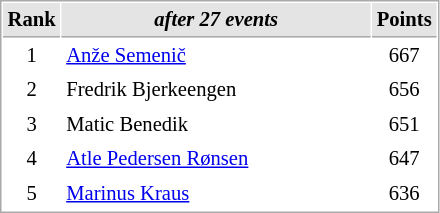<table cellspacing="1" cellpadding="3" style="border:1px solid #aaa; font-size:86%;">
<tr style="background:#e4e4e4;">
<th style="border-bottom:1px solid #aaa; width:10px;">Rank</th>
<th style="border-bottom:1px solid #aaa; width:200px;"><em>after 27 events</em></th>
<th style="border-bottom:1px solid #aaa; width:20px;">Points</th>
</tr>
<tr>
<td align=center>1</td>
<td> <a href='#'>Anže Semenič</a></td>
<td align=center>667</td>
</tr>
<tr>
<td align=center>2</td>
<td> Fredrik Bjerkeengen</td>
<td align=center>656</td>
</tr>
<tr>
<td align=center>3</td>
<td> Matic Benedik</td>
<td align=center>651</td>
</tr>
<tr>
<td align=center>4</td>
<td> <a href='#'>Atle Pedersen Rønsen</a></td>
<td align=center>647</td>
</tr>
<tr>
<td align=center>5</td>
<td> <a href='#'>Marinus Kraus</a></td>
<td align=center>636</td>
</tr>
</table>
